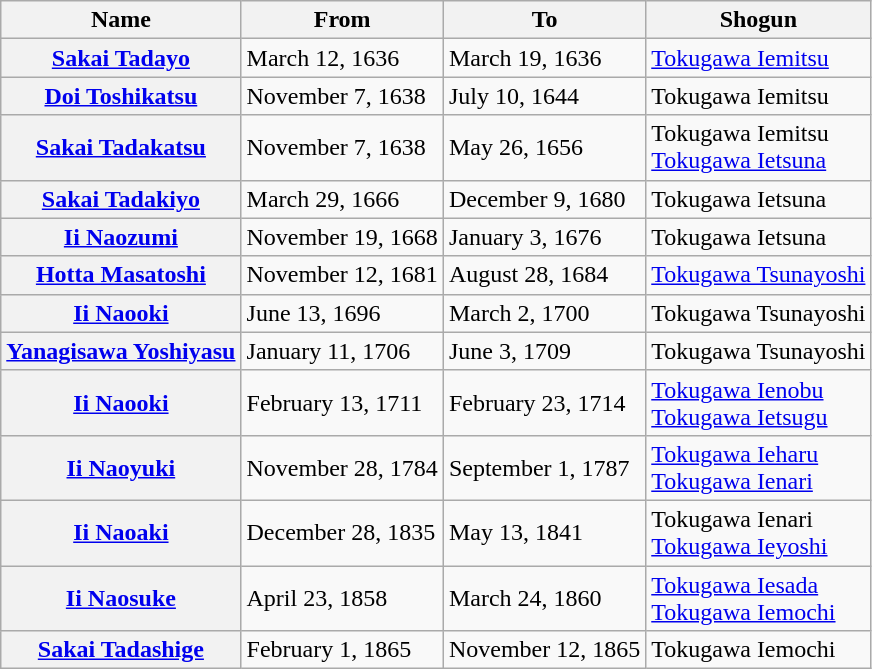<table class="wikitable">
<tr>
<th scope="col">Name</th>
<th scope="col">From</th>
<th scope="col">To</th>
<th scope="col">Shogun</th>
</tr>
<tr>
<th scope="row"><a href='#'>Sakai Tadayo</a></th>
<td>March 12, 1636</td>
<td>March 19, 1636</td>
<td><a href='#'>Tokugawa Iemitsu</a></td>
</tr>
<tr>
<th scope="row"><a href='#'>Doi Toshikatsu</a></th>
<td>November 7, 1638</td>
<td>July 10, 1644</td>
<td>Tokugawa Iemitsu</td>
</tr>
<tr>
<th scope="row"><a href='#'>Sakai Tadakatsu</a></th>
<td>November 7, 1638</td>
<td>May 26, 1656</td>
<td>Tokugawa Iemitsu<br><a href='#'>Tokugawa Ietsuna</a></td>
</tr>
<tr>
<th scope="row"><a href='#'>Sakai Tadakiyo</a></th>
<td>March 29, 1666</td>
<td>December 9, 1680</td>
<td>Tokugawa Ietsuna</td>
</tr>
<tr>
<th scope="row"><a href='#'>Ii Naozumi</a></th>
<td>November 19, 1668</td>
<td>January 3, 1676</td>
<td>Tokugawa Ietsuna</td>
</tr>
<tr>
<th scope="row"><a href='#'>Hotta Masatoshi</a></th>
<td>November 12, 1681</td>
<td>August 28, 1684</td>
<td><a href='#'>Tokugawa Tsunayoshi</a></td>
</tr>
<tr>
<th scope="row"><a href='#'>Ii Naooki</a></th>
<td>June 13, 1696</td>
<td>March 2, 1700</td>
<td>Tokugawa Tsunayoshi</td>
</tr>
<tr>
<th scope="row"><a href='#'>Yanagisawa Yoshiyasu</a></th>
<td>January 11, 1706</td>
<td>June 3, 1709</td>
<td>Tokugawa Tsunayoshi</td>
</tr>
<tr>
<th scope="row"><a href='#'>Ii Naooki</a></th>
<td>February 13, 1711</td>
<td>February 23, 1714</td>
<td><a href='#'>Tokugawa Ienobu</a><br><a href='#'>Tokugawa Ietsugu</a></td>
</tr>
<tr>
<th scope="row"><a href='#'>Ii Naoyuki</a></th>
<td>November 28, 1784</td>
<td>September 1, 1787</td>
<td><a href='#'>Tokugawa Ieharu</a><br><a href='#'>Tokugawa Ienari</a></td>
</tr>
<tr>
<th scope="row"><a href='#'>Ii Naoaki</a></th>
<td>December 28, 1835</td>
<td>May 13, 1841</td>
<td>Tokugawa Ienari<br><a href='#'>Tokugawa Ieyoshi</a></td>
</tr>
<tr>
<th scope="row"><a href='#'>Ii Naosuke</a></th>
<td>April 23, 1858</td>
<td>March 24, 1860</td>
<td><a href='#'>Tokugawa Iesada</a><br><a href='#'>Tokugawa Iemochi</a></td>
</tr>
<tr>
<th scope="row"><a href='#'>Sakai Tadashige</a></th>
<td>February 1, 1865</td>
<td>November 12, 1865</td>
<td>Tokugawa Iemochi</td>
</tr>
</table>
